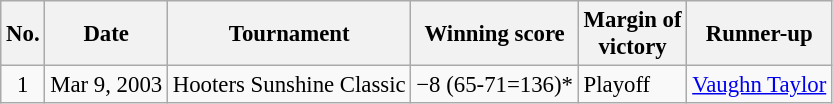<table class="wikitable" style="font-size:95%;">
<tr>
<th>No.</th>
<th>Date</th>
<th>Tournament</th>
<th>Winning score</th>
<th>Margin of<br>victory</th>
<th>Runner-up</th>
</tr>
<tr>
<td align=center>1</td>
<td align=right>Mar 9, 2003</td>
<td>Hooters Sunshine Classic</td>
<td>−8 (65-71=136)*</td>
<td>Playoff</td>
<td> <a href='#'>Vaughn Taylor</a></td>
</tr>
</table>
